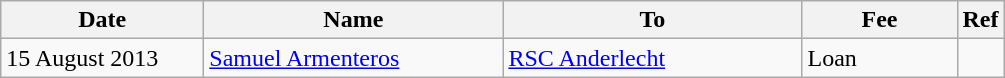<table class="wikitable sortable plainrowheaders">
<tr>
<th scope=col style="width:8em;">Date</th>
<th scope=col style="width:12em;">Name</th>
<th scope=col style="width:12em;">To</th>
<th scope=col style="width:6em;">Fee</th>
<th scope=col class=unsortable>Ref</th>
</tr>
<tr>
<td>15 August 2013</td>
<td><a href='#'>Samuel Armenteros</a></td>
<td><a href='#'>RSC Anderlecht</a></td>
<td>Loan</td>
<td></td>
</tr>
</table>
